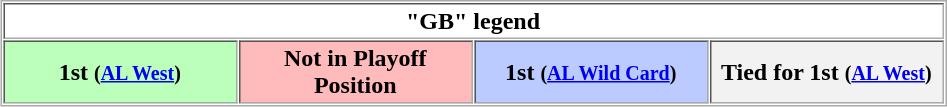<table align="center" border="1" cellpadding="2" cellspacing="1" style="border:1px solid #aaa">
<tr>
<th colspan="4">"GB" legend</th>
</tr>
<tr>
<th bgcolor="bbffbb" width="150px">1st <small>(<a href='#'>AL West</a>)</small></th>
<th bgcolor="ffbbbb" width="150px">Not in Playoff Position</th>
<th bgcolor="bbcaff" width="150px">1st <small>(<a href='#'>AL Wild Card</a>)</small></th>
<th bgcolor="f2f2f2" width="150px">Tied for 1st <small>(<a href='#'>AL West</a>)</small></th>
</tr>
</table>
